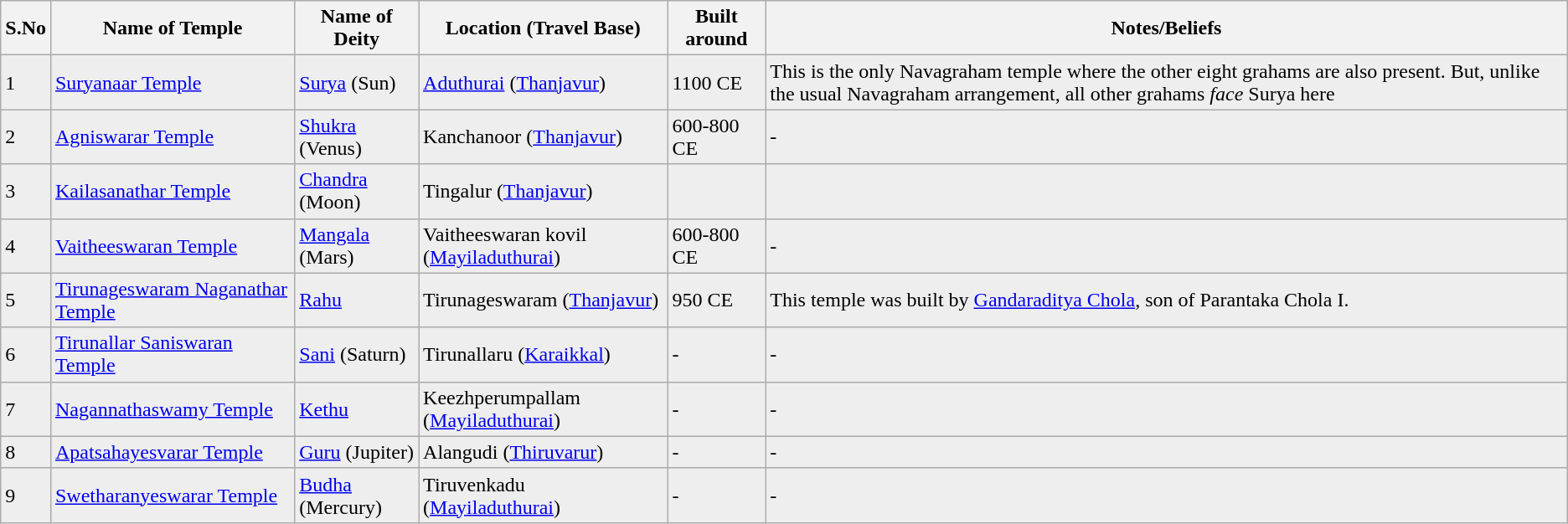<table class="wikitable" border="0" bgcolor="white">
<tr>
<th>S.No</th>
<th>Name of Temple</th>
<th>Name of Deity</th>
<th>Location (Travel Base)</th>
<th>Built around</th>
<th>Notes/Beliefs</th>
</tr>
<tr bgcolor="#eeeeee">
<td>1</td>
<td><a href='#'>Suryanaar Temple</a></td>
<td><a href='#'>Surya</a> (Sun)</td>
<td><a href='#'>Aduthurai</a> (<a href='#'>Thanjavur</a>)</td>
<td>1100 CE</td>
<td>This is the only Navagraham temple where the other eight grahams are also present. But, unlike the usual Navagraham arrangement, all other grahams <em>face</em> Surya here</td>
</tr>
<tr bgcolor="#eeeeee">
<td>2</td>
<td><a href='#'>Agniswarar Temple</a></td>
<td><a href='#'>Shukra</a> (Venus)</td>
<td>Kanchanoor (<a href='#'>Thanjavur</a>)</td>
<td>600-800 CE</td>
<td>-</td>
</tr>
<tr bgcolor="#eeeeee">
<td>3</td>
<td><a href='#'>Kailasanathar Temple</a></td>
<td><a href='#'>Chandra</a> (Moon)</td>
<td>Tingalur (<a href='#'>Thanjavur</a>)</td>
<td></td>
<td></td>
</tr>
<tr bgcolor="#eeeeee">
<td>4</td>
<td><a href='#'>Vaitheeswaran Temple</a></td>
<td><a href='#'>Mangala</a> (Mars)</td>
<td>Vaitheeswaran kovil (<a href='#'>Mayiladuthurai</a>)</td>
<td>600-800 CE</td>
<td>-</td>
</tr>
<tr bgcolor="#eeeeee">
<td>5</td>
<td><a href='#'>Tirunageswaram Naganathar Temple</a></td>
<td><a href='#'>Rahu</a></td>
<td>Tirunageswaram (<a href='#'>Thanjavur</a>)</td>
<td>950 CE</td>
<td>This temple was built by <a href='#'>Gandaraditya Chola</a>, son of Parantaka Chola I.</td>
</tr>
<tr bgcolor="#eeeeee">
<td>6</td>
<td><a href='#'>Tirunallar Saniswaran Temple</a></td>
<td><a href='#'>Sani</a> (Saturn)</td>
<td>Tirunallaru (<a href='#'>Karaikkal</a>)</td>
<td>-</td>
<td>-</td>
</tr>
<tr bgcolor="#eeeeee">
<td>7</td>
<td><a href='#'>Nagannathaswamy Temple</a></td>
<td><a href='#'>Kethu</a></td>
<td>Keezhperumpallam (<a href='#'>Mayiladuthurai</a>)</td>
<td>-</td>
<td>-</td>
</tr>
<tr bgcolor="#eeeeee">
<td>8</td>
<td><a href='#'>Apatsahayesvarar Temple</a></td>
<td><a href='#'>Guru</a> (Jupiter)</td>
<td>Alangudi (<a href='#'>Thiruvarur</a>)</td>
<td>-</td>
<td>-</td>
</tr>
<tr bgcolor="#eeeeee">
<td>9</td>
<td><a href='#'>Swetharanyeswarar Temple</a></td>
<td><a href='#'>Budha</a> (Mercury)</td>
<td>Tiruvenkadu (<a href='#'>Mayiladuthurai</a>)</td>
<td>-</td>
<td>-</td>
</tr>
</table>
